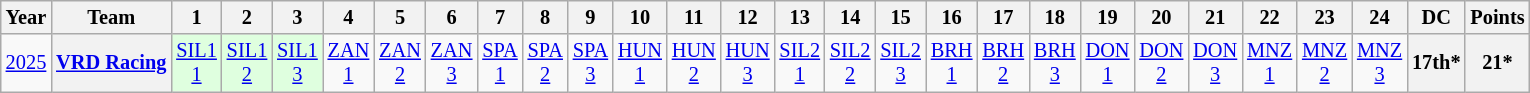<table class="wikitable" style="text-align:center; font-size:85%">
<tr>
<th>Year</th>
<th>Team</th>
<th>1</th>
<th>2</th>
<th>3</th>
<th>4</th>
<th>5</th>
<th>6</th>
<th>7</th>
<th>8</th>
<th>9</th>
<th>10</th>
<th>11</th>
<th>12</th>
<th>13</th>
<th>14</th>
<th>15</th>
<th>16</th>
<th>17</th>
<th>18</th>
<th>19</th>
<th>20</th>
<th>21</th>
<th>22</th>
<th>23</th>
<th>24</th>
<th>DC</th>
<th>Points</th>
</tr>
<tr>
<td><a href='#'>2025</a></td>
<th nowrap><a href='#'>VRD Racing</a></th>
<td style="background:#DFFFDF;"><a href='#'>SIL1<br>1</a><br></td>
<td style="background:#DFFFDF;"><a href='#'>SIL1<br>2</a><br></td>
<td style="background:#DFFFDF;"><a href='#'>SIL1<br>3</a><br></td>
<td style="background:#;"><a href='#'>ZAN<br>1</a><br></td>
<td style="background:#;"><a href='#'>ZAN<br>2</a><br></td>
<td style="background:#;"><a href='#'>ZAN<br>3</a><br></td>
<td style="background:#;"><a href='#'>SPA<br>1</a><br></td>
<td style="background:#;"><a href='#'>SPA<br>2</a><br></td>
<td style="background:#;"><a href='#'>SPA<br>3</a><br></td>
<td style="background:#;"><a href='#'>HUN<br>1</a><br></td>
<td style="background:#;"><a href='#'>HUN<br>2</a><br></td>
<td style="background:#;"><a href='#'>HUN<br>3</a><br></td>
<td style="background:#;"><a href='#'>SIL2<br>1</a><br></td>
<td style="background:#;"><a href='#'>SIL2<br>2</a><br></td>
<td style="background:#;"><a href='#'>SIL2<br>3</a><br></td>
<td style="background:#;"><a href='#'>BRH<br>1</a><br></td>
<td style="background:#;"><a href='#'>BRH<br>2</a><br></td>
<td style="background:#;"><a href='#'>BRH<br>3</a><br></td>
<td style="background:#;"><a href='#'>DON<br>1</a><br></td>
<td style="background:#;"><a href='#'>DON<br>2</a><br></td>
<td style="background:#;"><a href='#'>DON<br>3</a><br></td>
<td style="background:#;"><a href='#'>MNZ<br>1</a><br></td>
<td style="background:#;"><a href='#'>MNZ<br>2</a><br></td>
<td style="background:#;"><a href='#'>MNZ<br>3</a><br></td>
<th>17th*</th>
<th>21*</th>
</tr>
</table>
